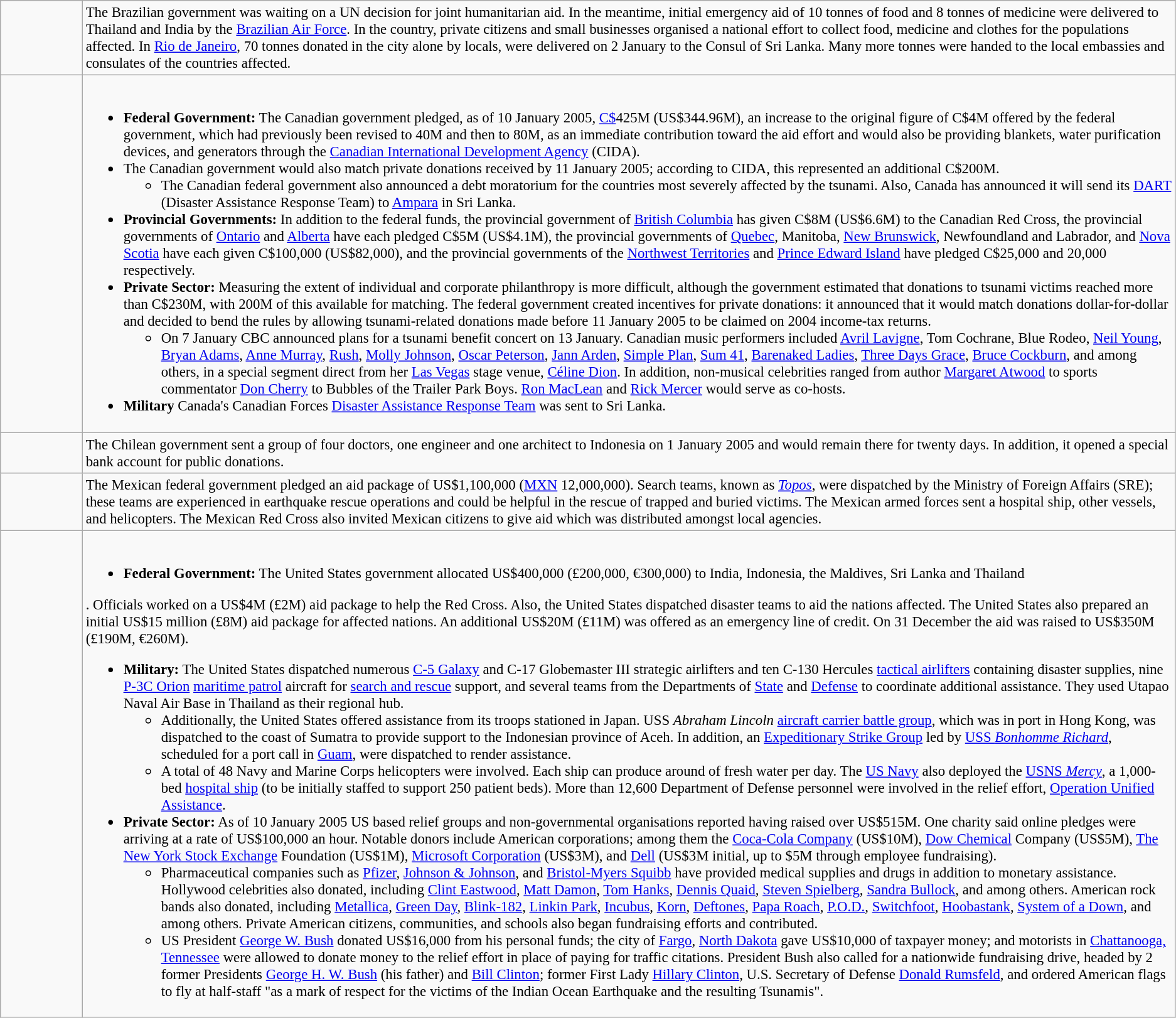<table class="wikitable" style="font-size: 95%;">
<tr>
<td style="width:80px; vertical-align:top;"></td>
<td>The Brazilian government was waiting on a UN decision for joint humanitarian aid. In the meantime, initial emergency aid of 10 tonnes of food and 8 tonnes of medicine were delivered to Thailand and India by the <a href='#'>Brazilian Air Force</a>. In the country, private citizens and small businesses organised a national effort to collect food, medicine and clothes for the populations affected. In <a href='#'>Rio de Janeiro</a>, 70 tonnes donated in the city alone by locals, were delivered on 2 January to the Consul of Sri Lanka. Many more tonnes were handed to the local embassies and consulates of the countries affected.</td>
</tr>
<tr>
<td valign="top"></td>
<td><br><ul><li><strong>Federal Government:</strong> The Canadian government pledged, as of 10 January 2005, <a href='#'>C$</a>425M (US$344.96M), an increase to the original figure of C$4M offered by the federal government, which had previously been revised to 40M and then to 80M, as an immediate contribution toward the aid effort and would also be providing blankets, water purification devices, and generators through the <a href='#'>Canadian International Development Agency</a> (CIDA).</li><li>The Canadian government would also match private donations received by 11 January 2005; according to CIDA, this represented an additional C$200M.<ul><li>The Canadian federal government also announced a debt moratorium for the countries most severely affected by the tsunami. Also, Canada has announced it will send its <a href='#'>DART</a> (Disaster Assistance Response Team) to <a href='#'>Ampara</a> in Sri Lanka.</li></ul></li><li><strong>Provincial Governments:</strong> In addition to the federal funds, the provincial government of <a href='#'>British Columbia</a> has given C$8M (US$6.6M) to the Canadian Red Cross, the provincial governments of <a href='#'>Ontario</a> and <a href='#'>Alberta</a> have each pledged C$5M (US$4.1M), the provincial governments of <a href='#'>Quebec</a>, Manitoba, <a href='#'>New Brunswick</a>, Newfoundland and Labrador, and <a href='#'>Nova Scotia</a> have each given C$100,000 (US$82,000), and the provincial governments of the <a href='#'>Northwest Territories</a> and <a href='#'>Prince Edward Island</a> have pledged C$25,000 and 20,000 respectively.</li><li><strong>Private Sector:</strong> Measuring the extent of individual and corporate philanthropy is more difficult, although the government estimated that donations to tsunami victims reached more than C$230M, with 200M of this available for matching. The federal government created incentives for private donations: it announced that it would match donations dollar-for-dollar and decided to bend the rules by allowing tsunami-related donations made before 11 January 2005 to be claimed on 2004 income-tax returns.<ul><li>On 7 January CBC announced plans for a tsunami benefit concert on 13 January. Canadian music performers included <a href='#'>Avril Lavigne</a>, Tom Cochrane, Blue Rodeo, <a href='#'>Neil Young</a>, <a href='#'>Bryan Adams</a>, <a href='#'>Anne Murray</a>, <a href='#'>Rush</a>, <a href='#'>Molly Johnson</a>, <a href='#'>Oscar Peterson</a>, <a href='#'>Jann Arden</a>, <a href='#'>Simple Plan</a>, <a href='#'>Sum 41</a>, <a href='#'>Barenaked Ladies</a>, <a href='#'>Three Days Grace</a>, <a href='#'>Bruce Cockburn</a>, and among others, in a special segment direct from her <a href='#'>Las Vegas</a> stage venue, <a href='#'>Céline Dion</a>. In addition, non-musical celebrities ranged from author <a href='#'>Margaret Atwood</a> to sports commentator <a href='#'>Don Cherry</a> to Bubbles of the Trailer Park Boys. <a href='#'>Ron MacLean</a> and <a href='#'>Rick Mercer</a> would serve as co-hosts.</li></ul></li><li><strong>Military</strong> Canada's Canadian Forces <a href='#'>Disaster Assistance Response Team</a> was sent to Sri Lanka.</li></ul></td>
</tr>
<tr>
<td valign="top"></td>
<td>The Chilean government sent a group of four doctors, one engineer and one architect to Indonesia on 1 January 2005 and would remain there for twenty days. In addition, it opened a special bank account for public donations.</td>
</tr>
<tr>
<td valign="top"></td>
<td>The Mexican federal government pledged an aid package of US$1,100,000 (<a href='#'>MXN</a> 12,000,000). Search teams, known as <em><a href='#'>Topos</a></em>, were dispatched by the Ministry of Foreign Affairs (SRE); these teams are experienced in earthquake rescue operations and could be helpful in the rescue of trapped and buried victims. The Mexican armed forces sent a hospital ship, other vessels, and helicopters. The Mexican Red Cross also invited Mexican citizens to give aid which was distributed amongst local agencies.</td>
</tr>
<tr>
<td valign="top"></td>
<td><br><ul><li><strong>Federal Government:</strong> The United States government allocated US$400,000 (£200,000, €300,000) to India, Indonesia, the Maldives, Sri Lanka and Thailand</li></ul>. Officials worked on a US$4M (£2M) aid package to help the Red Cross. Also, the United States dispatched disaster teams to aid the nations affected. The United States also prepared an initial US$15 million (£8M) aid package for affected nations. An additional US$20M (£11M) was offered as an emergency line of credit. On 31 December the aid was raised to US$350M (£190M, €260M).<ul><li><strong>Military:</strong> The United States dispatched numerous <a href='#'>C-5 Galaxy</a> and C-17 Globemaster III strategic airlifters and ten C-130 Hercules <a href='#'>tactical airlifters</a> containing disaster supplies, nine <a href='#'>P-3C Orion</a> <a href='#'>maritime patrol</a> aircraft for <a href='#'>search and rescue</a> support, and several teams from the Departments of <a href='#'>State</a> and <a href='#'>Defense</a> to coordinate additional assistance. They used Utapao Naval Air Base in Thailand as their regional hub.<ul><li>Additionally, the United States offered assistance from its troops stationed in Japan. USS <em>Abraham Lincoln</em> <a href='#'>aircraft carrier battle group</a>, which was in port in Hong Kong, was dispatched to the coast of Sumatra to provide support to the Indonesian province of Aceh. In addition, an <a href='#'>Expeditionary Strike Group</a> led by <a href='#'>USS <em>Bonhomme Richard</em></a>, scheduled for a port call in <a href='#'>Guam</a>, were dispatched to render assistance.</li><li>A total of 48 Navy and Marine Corps helicopters were involved. Each ship can produce around  of fresh water per day. The <a href='#'>US Navy</a> also deployed the <a href='#'>USNS <em>Mercy</em></a>, a 1,000-bed <a href='#'>hospital ship</a> (to be initially staffed to support 250 patient beds). More than 12,600 Department of Defense personnel were involved in the relief effort, <a href='#'>Operation Unified Assistance</a>.</li></ul></li><li><strong>Private Sector:</strong> As of 10 January 2005 US based relief groups and non-governmental organisations reported having raised over US$515M. One charity said online pledges were arriving at a rate of US$100,000 an hour. Notable donors include American corporations; among them the <a href='#'>Coca-Cola Company</a> (US$10M), <a href='#'>Dow Chemical</a> Company (US$5M), <a href='#'>The New York Stock Exchange</a> Foundation (US$1M), <a href='#'>Microsoft Corporation</a> (US$3M), and <a href='#'>Dell</a> (US$3M initial, up to $5M through employee fundraising).<ul><li>Pharmaceutical companies such as <a href='#'>Pfizer</a>, <a href='#'>Johnson & Johnson</a>, and <a href='#'>Bristol-Myers Squibb</a> have provided medical supplies and drugs in addition to monetary assistance. Hollywood celebrities also donated, including <a href='#'>Clint Eastwood</a>, <a href='#'>Matt Damon</a>, <a href='#'>Tom Hanks</a>, <a href='#'>Dennis Quaid</a>, <a href='#'>Steven Spielberg</a>, <a href='#'>Sandra Bullock</a>, and among others. American rock bands also donated, including <a href='#'>Metallica</a>, <a href='#'>Green Day</a>, <a href='#'>Blink-182</a>, <a href='#'>Linkin Park</a>, <a href='#'>Incubus</a>, <a href='#'>Korn</a>, <a href='#'>Deftones</a>, <a href='#'>Papa Roach</a>, <a href='#'>P.O.D.</a>, <a href='#'>Switchfoot</a>, <a href='#'>Hoobastank</a>, <a href='#'>System of a Down</a>, and among others. Private American citizens, communities, and schools also began fundraising efforts and contributed.</li><li>US President <a href='#'>George W. Bush</a> donated US$16,000 from his personal funds; the city of <a href='#'>Fargo</a>, <a href='#'>North Dakota</a> gave US$10,000 of taxpayer money; and motorists in <a href='#'>Chattanooga, Tennessee</a> were allowed to donate money to the relief effort in place of paying for traffic citations. President Bush also called for a nationwide fundraising drive, headed by 2 former Presidents <a href='#'>George H. W. Bush</a> (his father) and <a href='#'>Bill Clinton</a>; former First Lady <a href='#'>Hillary Clinton</a>, U.S. Secretary of Defense <a href='#'>Donald Rumsfeld</a>, and ordered American flags to fly at half-staff "as a mark of respect for the victims of the Indian Ocean Earthquake and the resulting Tsunamis".</li></ul></li></ul></td>
</tr>
</table>
